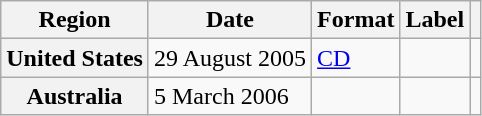<table class="wikitable plainrowheaders">
<tr>
<th scope="col">Region</th>
<th scope="col">Date</th>
<th scope="col">Format</th>
<th scope="col">Label</th>
<th scope="col"></th>
</tr>
<tr>
<th scope="row">United States</th>
<td>29 August 2005</td>
<td><a href='#'>CD</a></td>
<td></td>
<td align="center"></td>
</tr>
<tr>
<th scope="row">Australia</th>
<td>5 March 2006</td>
<td></td>
<td></td>
<td align="center"></td>
</tr>
</table>
